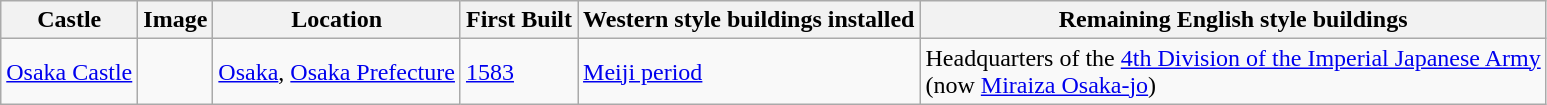<table class="wikitable sortable">
<tr>
<th>Castle</th>
<th>Image</th>
<th>Location</th>
<th data-sort-type=number>First Built</th>
<th>Western style buildings installed</th>
<th>Remaining English style buildings</th>
</tr>
<tr>
<td><a href='#'>Osaka Castle</a></td>
<td></td>
<td><a href='#'>Osaka</a>, <a href='#'>Osaka Prefecture</a></td>
<td><a href='#'>1583</a></td>
<td><a href='#'>Meiji period</a></td>
<td>Headquarters of the <a href='#'>4th Division of the Imperial Japanese Army</a><br>(now <a href='#'>Miraiza Osaka-jo</a>)</td>
</tr>
</table>
